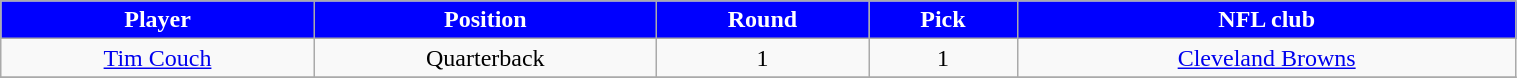<table class="wikitable" width="80%">
<tr align="center" style="background: blue;color:#FFFFFF;">
<td><strong>Player</strong></td>
<td><strong>Position</strong></td>
<td><strong>Round</strong></td>
<td><strong>Pick</strong></td>
<td><strong>NFL club</strong></td>
</tr>
<tr align="center" bgcolor="">
<td><a href='#'>Tim Couch</a></td>
<td>Quarterback</td>
<td>1</td>
<td>1</td>
<td><a href='#'>Cleveland Browns</a></td>
</tr>
<tr align="center" bgcolor="">
</tr>
</table>
